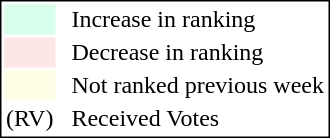<table style="border:1px solid black;">
<tr>
<td style="background:#D8FFEB; width:20px;"></td>
<td> </td>
<td>Increase in ranking</td>
</tr>
<tr>
<td style="background:#FFE6E6; width:20px;"></td>
<td> </td>
<td>Decrease in ranking</td>
</tr>
<tr>
<td style="background:#FFFFE6; width:20px;"></td>
<td> </td>
<td>Not ranked previous week</td>
</tr>
<tr>
<td>(RV)</td>
<td> </td>
<td>Received Votes</td>
</tr>
</table>
